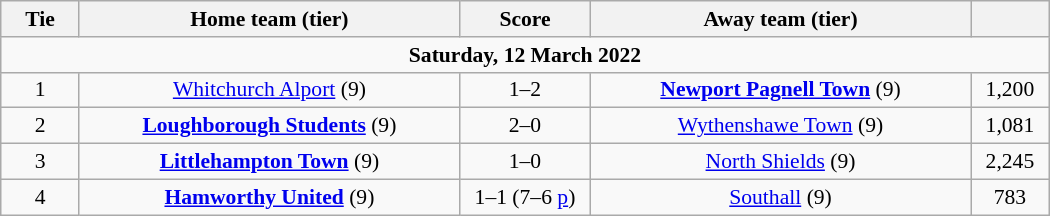<table class="wikitable" style="width:700px;text-align:center;font-size:90%">
<tr>
<th scope="col" style="width: 7.50%">Tie</th>
<th scope="col" style="width:36.25%">Home team (tier)</th>
<th scope="col" style="width:12.50%">Score</th>
<th scope="col" style="width:36.25%">Away team (tier)</th>
<th scope="col" style="width: 7.50%"></th>
</tr>
<tr>
<td colspan="5"><strong>Saturday, 12 March 2022</strong></td>
</tr>
<tr>
<td>1</td>
<td><a href='#'>Whitchurch Alport</a> (9)</td>
<td>1–2</td>
<td><strong><a href='#'>Newport Pagnell Town</a></strong> (9)</td>
<td>1,200</td>
</tr>
<tr>
<td>2</td>
<td><strong><a href='#'>Loughborough Students</a></strong> (9)</td>
<td>2–0</td>
<td><a href='#'>Wythenshawe Town</a> (9)</td>
<td>1,081</td>
</tr>
<tr>
<td>3</td>
<td><strong><a href='#'>Littlehampton Town</a></strong> (9)</td>
<td>1–0</td>
<td><a href='#'>North Shields</a> (9)</td>
<td>2,245</td>
</tr>
<tr>
<td>4</td>
<td><strong><a href='#'>Hamworthy United</a></strong> (9)</td>
<td>1–1 (7–6 <a href='#'>p</a>)</td>
<td><a href='#'>Southall</a> (9)</td>
<td>783</td>
</tr>
</table>
